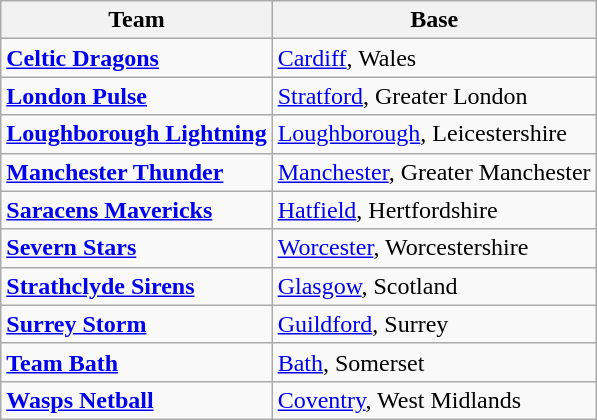<table class="wikitable">
<tr>
<th>Team</th>
<th>Base</th>
</tr>
<tr>
<td> <strong><a href='#'>Celtic Dragons</a></strong></td>
<td><a href='#'>Cardiff</a>, Wales</td>
</tr>
<tr>
<td> <strong><a href='#'>London Pulse</a></strong></td>
<td><a href='#'>Stratford</a>, Greater London</td>
</tr>
<tr>
<td> <strong><a href='#'>Loughborough Lightning</a></strong></td>
<td><a href='#'>Loughborough</a>, Leicestershire</td>
</tr>
<tr>
<td> <strong><a href='#'>Manchester Thunder</a></strong></td>
<td><a href='#'>Manchester</a>, Greater Manchester</td>
</tr>
<tr>
<td> <strong><a href='#'>Saracens Mavericks</a></strong></td>
<td><a href='#'>Hatfield</a>, Hertfordshire</td>
</tr>
<tr>
<td> <strong><a href='#'>Severn Stars</a></strong></td>
<td><a href='#'>Worcester</a>, Worcestershire</td>
</tr>
<tr>
<td> <strong><a href='#'>Strathclyde Sirens</a></strong></td>
<td><a href='#'>Glasgow</a>, Scotland</td>
</tr>
<tr>
<td> <strong><a href='#'>Surrey Storm</a></strong></td>
<td><a href='#'>Guildford</a>, Surrey</td>
</tr>
<tr>
<td> <strong><a href='#'>Team Bath</a></strong></td>
<td><a href='#'>Bath</a>, Somerset</td>
</tr>
<tr>
<td> <strong><a href='#'>Wasps Netball</a></strong></td>
<td><a href='#'>Coventry</a>, West Midlands</td>
</tr>
</table>
